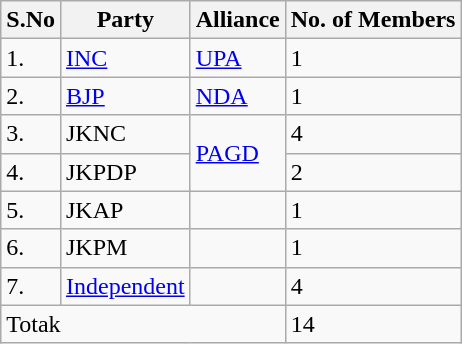<table class="wikitable">
<tr>
<th>S.No</th>
<th>Party</th>
<th>Alliance</th>
<th>No. of Members</th>
</tr>
<tr>
<td>1.</td>
<td><a href='#'>INC</a></td>
<td><a href='#'>UPA</a></td>
<td>1</td>
</tr>
<tr>
<td>2.</td>
<td><a href='#'>BJP</a></td>
<td><a href='#'>NDA</a></td>
<td>1</td>
</tr>
<tr>
<td>3.</td>
<td>JKNC</td>
<td rowspan="2"><a href='#'>PAGD</a></td>
<td>4</td>
</tr>
<tr>
<td>4.</td>
<td>JKPDP</td>
<td>2</td>
</tr>
<tr>
<td>5.</td>
<td>JKAP</td>
<td></td>
<td>1</td>
</tr>
<tr>
<td>6.</td>
<td>JKPM</td>
<td></td>
<td>1</td>
</tr>
<tr>
<td>7.</td>
<td><a href='#'>Independent</a></td>
<td></td>
<td>4</td>
</tr>
<tr>
<td colspan="3">Totak</td>
<td>14</td>
</tr>
</table>
